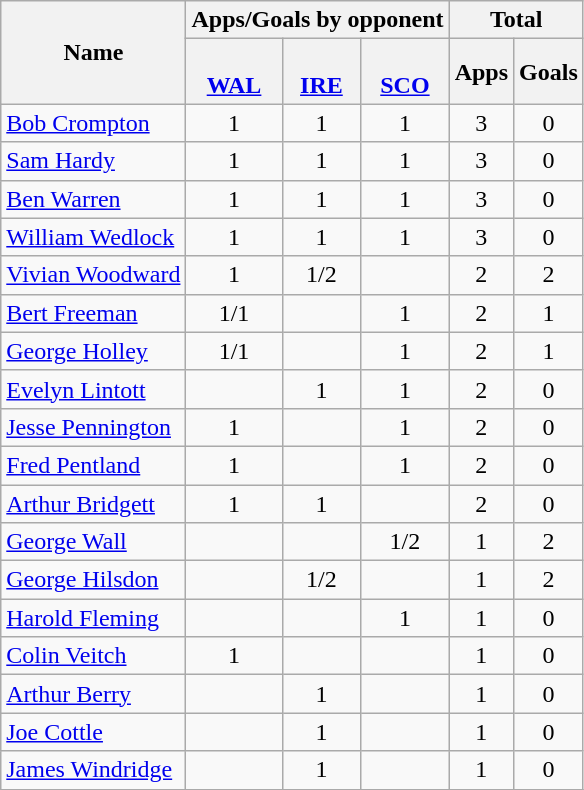<table class="wikitable sortable" style="text-align: center;">
<tr>
<th rowspan=2>Name</th>
<th colspan=3>Apps/Goals by opponent</th>
<th colspan=2>Total</th>
</tr>
<tr>
<th><br><a href='#'>WAL</a></th>
<th><br><a href='#'>IRE</a></th>
<th><br><a href='#'>SCO</a></th>
<th>Apps</th>
<th>Goals</th>
</tr>
<tr>
<td align=left><a href='#'>Bob Crompton</a></td>
<td>1</td>
<td>1</td>
<td>1</td>
<td>3</td>
<td>0</td>
</tr>
<tr>
<td align=left><a href='#'>Sam Hardy</a></td>
<td>1</td>
<td>1</td>
<td>1</td>
<td>3</td>
<td>0</td>
</tr>
<tr>
<td align=left><a href='#'>Ben Warren</a></td>
<td>1</td>
<td>1</td>
<td>1</td>
<td>3</td>
<td>0</td>
</tr>
<tr>
<td align=left><a href='#'>William Wedlock</a></td>
<td>1</td>
<td>1</td>
<td>1</td>
<td>3</td>
<td>0</td>
</tr>
<tr>
<td align=left><a href='#'>Vivian Woodward</a></td>
<td>1</td>
<td>1/2</td>
<td></td>
<td>2</td>
<td>2</td>
</tr>
<tr>
<td align=left><a href='#'>Bert Freeman</a></td>
<td>1/1</td>
<td></td>
<td>1</td>
<td>2</td>
<td>1</td>
</tr>
<tr>
<td align=left><a href='#'>George Holley</a></td>
<td>1/1</td>
<td></td>
<td>1</td>
<td>2</td>
<td>1</td>
</tr>
<tr>
<td align=left><a href='#'>Evelyn Lintott</a></td>
<td></td>
<td>1</td>
<td>1</td>
<td>2</td>
<td>0</td>
</tr>
<tr>
<td align=left><a href='#'>Jesse Pennington</a></td>
<td>1</td>
<td></td>
<td>1</td>
<td>2</td>
<td>0</td>
</tr>
<tr>
<td align=left><a href='#'>Fred Pentland</a></td>
<td>1</td>
<td></td>
<td>1</td>
<td>2</td>
<td>0</td>
</tr>
<tr>
<td align=left><a href='#'>Arthur Bridgett</a></td>
<td>1</td>
<td>1</td>
<td></td>
<td>2</td>
<td>0</td>
</tr>
<tr>
<td align=left><a href='#'>George Wall</a></td>
<td></td>
<td></td>
<td>1/2</td>
<td>1</td>
<td>2</td>
</tr>
<tr>
<td align=left><a href='#'>George Hilsdon</a></td>
<td></td>
<td>1/2</td>
<td></td>
<td>1</td>
<td>2</td>
</tr>
<tr>
<td align=left><a href='#'>Harold Fleming</a></td>
<td></td>
<td></td>
<td>1</td>
<td>1</td>
<td>0</td>
</tr>
<tr>
<td align=left><a href='#'>Colin Veitch</a></td>
<td>1</td>
<td></td>
<td></td>
<td>1</td>
<td>0</td>
</tr>
<tr>
<td align=left><a href='#'>Arthur Berry</a></td>
<td></td>
<td>1</td>
<td></td>
<td>1</td>
<td>0</td>
</tr>
<tr>
<td align=left><a href='#'>Joe Cottle</a></td>
<td></td>
<td>1</td>
<td></td>
<td>1</td>
<td>0</td>
</tr>
<tr>
<td align=left><a href='#'>James Windridge</a></td>
<td></td>
<td>1</td>
<td></td>
<td>1</td>
<td>0</td>
</tr>
<tr>
</tr>
</table>
